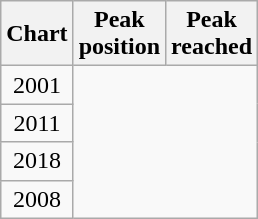<table class="wikitable plainrowheaders sortable" style="text-align:center;">
<tr>
<th>Chart</th>
<th>Peak<br>position</th>
<th>Peak<br>reached</th>
</tr>
<tr>
<td>2001</td>
</tr>
<tr>
<td>2011</td>
</tr>
<tr>
<td>2018</td>
</tr>
<tr>
<td>2008</td>
</tr>
</table>
